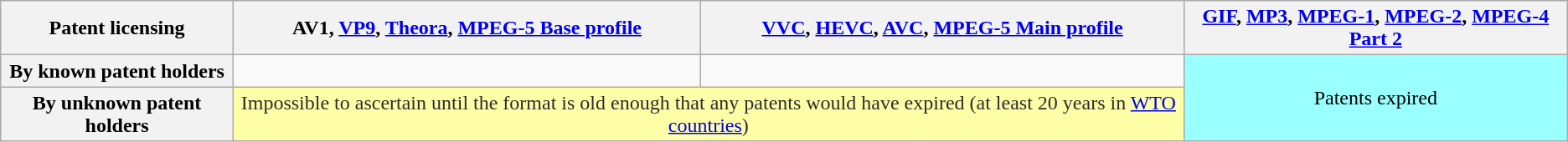<table class="wikitable">
<tr>
<th scope="col">Patent licensing</th>
<th scope="col">AV1, <a href='#'>VP9</a>, <a href='#'>Theora</a>, <a href='#'>MPEG-5 Base profile</a></th>
<th scope="col"><a href='#'>VVC</a>, <a href='#'>HEVC</a>, <a href='#'>AVC</a>, <a href='#'>MPEG-5 Main profile</a></th>
<th scope="col"><a href='#'>GIF</a>, <a href='#'>MP3</a>, <a href='#'>MPEG-1</a>, <a href='#'>MPEG-2</a>, <a href='#'>MPEG-4 Part 2</a></th>
</tr>
<tr>
<th scope="row">By known patent holders</th>
<td></td>
<td></td>
<td rowspan="2" style="background: #9FF; color: black; vertical-align: middle; text-align: center;" class="free table-free">Patents expired</td>
</tr>
<tr>
<th scope="row">By unknown patent holders</th>
<td colspan="2" style="background: #FFFFA7; color: #2C2C2C; vertical-align: middle; text-align: center; " class="unknown table-unknown">Impossible to ascertain until the format is old enough that any patents would have expired (at least 20 years in <a href='#'>WTO countries</a>)</td>
</tr>
</table>
